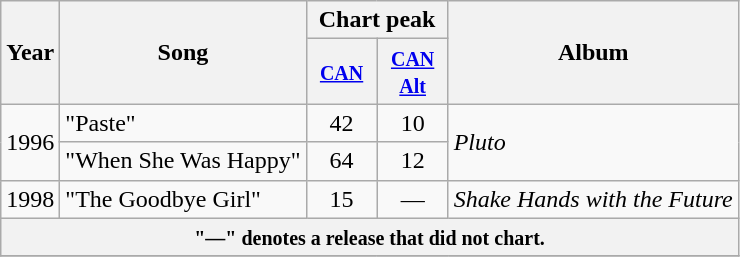<table class="wikitable">
<tr>
<th rowspan="2">Year</th>
<th rowspan="2">Song</th>
<th colspan="2">Chart peak</th>
<th rowspan="2">Album</th>
</tr>
<tr>
<th width="40"><small><a href='#'>CAN</a></small><br></th>
<th width="40"><small><a href='#'>CAN<br>Alt</a></small><br></th>
</tr>
<tr>
<td rowspan="2">1996</td>
<td>"Paste"</td>
<td align="center">42</td>
<td align="center">10</td>
<td rowspan="2"><em>Pluto</em></td>
</tr>
<tr>
<td>"When She Was Happy"</td>
<td align="center">64</td>
<td align="center">12</td>
</tr>
<tr>
<td rowspan="1">1998</td>
<td>"The Goodbye Girl"</td>
<td align="center">15</td>
<td align="center">—</td>
<td rowspan="1"><em>Shake Hands with the Future</em></td>
</tr>
<tr>
<th colspan="10"><small>"—" denotes a release that did not chart.</small></th>
</tr>
<tr>
</tr>
</table>
